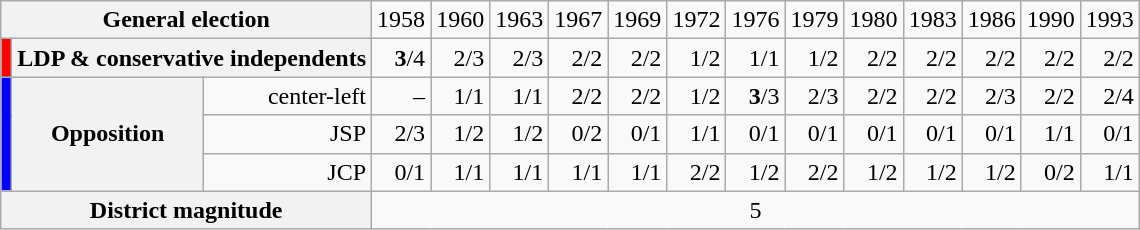<table class="wikitable" border="1">
<tr>
<th colspan="3">General election</th>
<td>1958</td>
<td>1960</td>
<td>1963</td>
<td>1967</td>
<td>1969</td>
<td>1972</td>
<td>1976</td>
<td>1979</td>
<td>1980</td>
<td>1983</td>
<td>1986</td>
<td>1990</td>
<td>1993</td>
</tr>
<tr align="right">
<td bgcolor=red></td>
<th colspan="2">LDP & conservative independents</th>
<td><strong>3</strong>/4</td>
<td>2/3</td>
<td>2/3</td>
<td>2/2</td>
<td>2/2</td>
<td>1/2</td>
<td>1/1</td>
<td>1/2</td>
<td>2/2</td>
<td>2/2</td>
<td>2/2</td>
<td>2/2</td>
<td>2/2</td>
</tr>
<tr align="right">
<td rowspan="3" bgcolor=blue></td>
<th rowspan="3">Opposition</th>
<td>center-left</td>
<td>–</td>
<td>1/1</td>
<td>1/1</td>
<td>2/2</td>
<td>2/2</td>
<td>1/2</td>
<td><strong>3</strong>/3</td>
<td>2/3</td>
<td>2/2</td>
<td>2/2</td>
<td>2/3</td>
<td>2/2</td>
<td>2/4</td>
</tr>
<tr align="right">
<td>JSP</td>
<td>2/3</td>
<td>1/2</td>
<td>1/2</td>
<td>0/2</td>
<td>0/1</td>
<td>1/1</td>
<td>0/1</td>
<td>0/1</td>
<td>0/1</td>
<td>0/1</td>
<td>0/1</td>
<td>1/1</td>
<td>0/1</td>
</tr>
<tr align="right">
<td>JCP</td>
<td>0/1</td>
<td>1/1</td>
<td>1/1</td>
<td>1/1</td>
<td>1/1</td>
<td>2/2</td>
<td>1/2</td>
<td>2/2</td>
<td>1/2</td>
<td>1/2</td>
<td>1/2</td>
<td>0/2</td>
<td>1/1</td>
</tr>
<tr align="center">
<th colspan="3">District magnitude</th>
<td colspan="13">5</td>
</tr>
</table>
